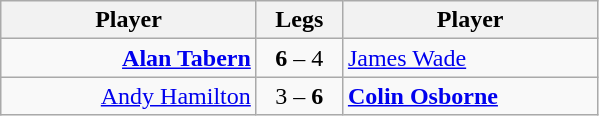<table class=wikitable style="text-align:center">
<tr>
<th width=163>Player</th>
<th width=50>Legs</th>
<th width=163>Player</th>
</tr>
<tr align=left>
<td align=right><strong><a href='#'>Alan Tabern</a></strong> </td>
<td align=center><strong>6</strong> – 4</td>
<td> <a href='#'>James Wade</a></td>
</tr>
<tr align=left>
<td align=right><a href='#'>Andy Hamilton</a> </td>
<td align=center>3 – <strong>6</strong></td>
<td> <strong><a href='#'>Colin Osborne</a></strong></td>
</tr>
</table>
